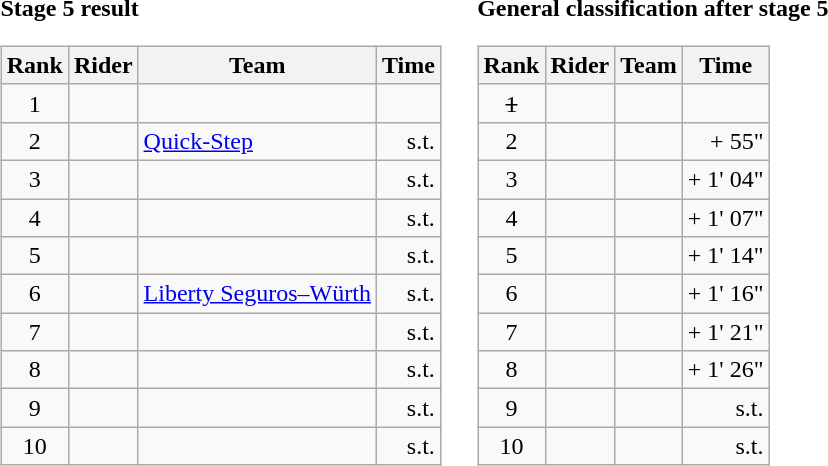<table>
<tr>
<td><strong>Stage 5 result</strong><br><table class="wikitable">
<tr>
<th scope="col">Rank</th>
<th scope="col">Rider</th>
<th scope="col">Team</th>
<th scope="col">Time</th>
</tr>
<tr>
<td style="text-align:center;">1</td>
<td></td>
<td></td>
<td style="text-align:right;"></td>
</tr>
<tr>
<td style="text-align:center;">2</td>
<td></td>
<td><a href='#'>Quick-Step</a></td>
<td style="text-align:right;">s.t.</td>
</tr>
<tr>
<td style="text-align:center;">3</td>
<td></td>
<td></td>
<td style="text-align:right;">s.t.</td>
</tr>
<tr>
<td style="text-align:center;">4</td>
<td></td>
<td></td>
<td style="text-align:right;">s.t.</td>
</tr>
<tr>
<td style="text-align:center;">5</td>
<td></td>
<td></td>
<td style="text-align:right;">s.t.</td>
</tr>
<tr>
<td style="text-align:center;">6</td>
<td></td>
<td><a href='#'>Liberty Seguros–Würth</a></td>
<td style="text-align:right;">s.t.</td>
</tr>
<tr>
<td style="text-align:center;">7</td>
<td></td>
<td></td>
<td style="text-align:right;">s.t.</td>
</tr>
<tr>
<td style="text-align:center;">8</td>
<td></td>
<td></td>
<td style="text-align:right;">s.t.</td>
</tr>
<tr>
<td style="text-align:center;">9</td>
<td></td>
<td></td>
<td style="text-align:right;">s.t.</td>
</tr>
<tr>
<td style="text-align:center;">10</td>
<td></td>
<td></td>
<td style="text-align:right;">s.t.</td>
</tr>
</table>
</td>
<td></td>
<td><strong>General classification after stage 5</strong><br><table class="wikitable">
<tr>
<th scope="col">Rank</th>
<th scope="col">Rider</th>
<th scope="col">Team</th>
<th scope="col">Time</th>
</tr>
<tr>
<td style="text-align:center;"><del>1</del></td>
<td><del></del> </td>
<td><del></del></td>
<td style="text-align:right;"><del></del></td>
</tr>
<tr>
<td style="text-align:center;">2</td>
<td></td>
<td></td>
<td style="text-align:right;">+ 55"</td>
</tr>
<tr>
<td style="text-align:center;">3</td>
<td></td>
<td></td>
<td style="text-align:right;">+ 1' 04"</td>
</tr>
<tr>
<td style="text-align:center;">4</td>
<td></td>
<td></td>
<td style="text-align:right;">+ 1' 07"</td>
</tr>
<tr>
<td style="text-align:center;">5</td>
<td></td>
<td></td>
<td style="text-align:right;">+ 1' 14"</td>
</tr>
<tr>
<td style="text-align:center;">6</td>
<td></td>
<td></td>
<td style="text-align:right;">+ 1' 16"</td>
</tr>
<tr>
<td style="text-align:center;">7</td>
<td></td>
<td></td>
<td style="text-align:right;">+ 1' 21"</td>
</tr>
<tr>
<td style="text-align:center;">8</td>
<td></td>
<td></td>
<td style="text-align:right;">+ 1' 26"</td>
</tr>
<tr>
<td style="text-align:center;">9</td>
<td></td>
<td></td>
<td style="text-align:right;">s.t.</td>
</tr>
<tr>
<td style="text-align:center;">10</td>
<td></td>
<td></td>
<td style="text-align:right;">s.t.</td>
</tr>
</table>
</td>
</tr>
</table>
